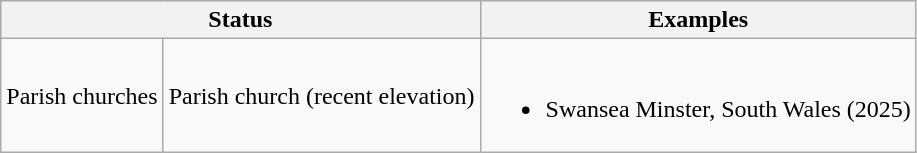<table class="wikitable" border="1">
<tr>
<th colspan="2">Status</th>
<th>Examples</th>
</tr>
<tr>
<td>Parish churches</td>
<td>Parish church (recent elevation)</td>
<td><br><ul><li>Swansea Minster, South Wales (2025)</li></ul></td>
</tr>
</table>
